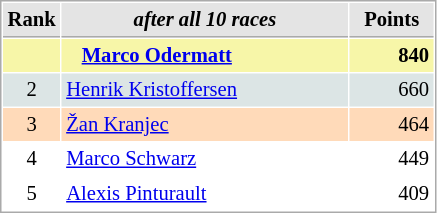<table cellspacing="1" cellpadding="3" style="border:1px solid #aaa; font-size:86%;">
<tr style="background:#e4e4e4;">
<th style="border-bottom:1px solid #aaa; width:10px;">Rank</th>
<th style="border-bottom:1px solid #aaa; width:185px; white-space:nowrap;"><em>after all 10 races</em></th>
<th style="border-bottom:1px solid #aaa; width:50px;">Points</th>
</tr>
<tr style="background:#f7f6a8;">
<td style="text-align:center;"></td>
<td>   <strong><a href='#'>Marco Odermatt</a></strong></td>
<td align="right"><strong>840</strong></td>
</tr>
<tr style="background:#dce5e5;">
<td style="text-align:center;">2</td>
<td> <a href='#'>Henrik Kristoffersen</a></td>
<td align="right">660</td>
</tr>
<tr style="background:#ffdab9;">
<td style="text-align:center;">3</td>
<td> <a href='#'>Žan Kranjec</a></td>
<td align="right">464</td>
</tr>
<tr>
<td style="text-align:center;">4</td>
<td> <a href='#'>Marco Schwarz</a></td>
<td align="right">449</td>
</tr>
<tr>
<td style="text-align:center;">5</td>
<td> <a href='#'>Alexis Pinturault</a></td>
<td align="right">409</td>
</tr>
</table>
